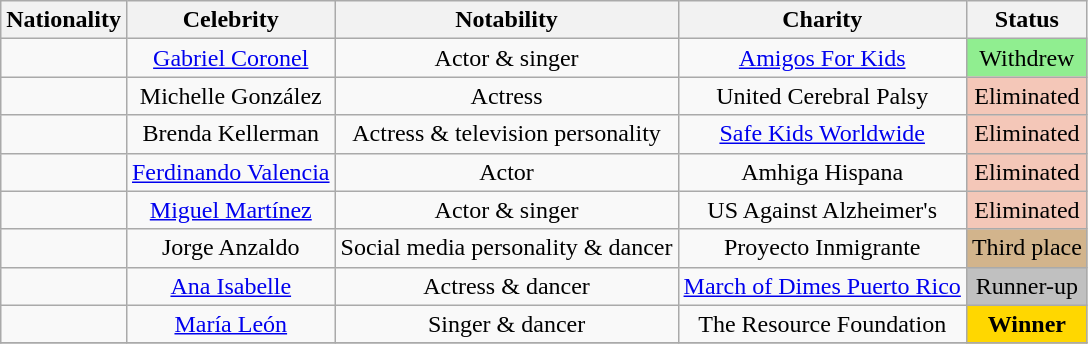<table class="wikitable sortable plainrowheaders" style="text-align:center;">
<tr>
<th scope="col">Nationality</th>
<th scope="col">Celebrity</th>
<th scope="col">Notability</th>
<th scope="col">Charity</th>
<th scope="col">Status</th>
</tr>
<tr>
<td scope="row"></td>
<td><a href='#'>Gabriel Coronel</a></td>
<td>Actor & singer</td>
<td><a href='#'>Amigos For Kids</a></td>
<td style=background:lightgreen>Withdrew<br></td>
</tr>
<tr>
<td scope="row"></td>
<td>Michelle González</td>
<td>Actress</td>
<td>United Cerebral Palsy</td>
<td style="background:#f4c7b8">Eliminated<br></td>
</tr>
<tr>
<td scope="row"></td>
<td>Brenda Kellerman</td>
<td>Actress & television personality</td>
<td><a href='#'>Safe Kids Worldwide</a></td>
<td style="background:#f4c7b8">Eliminated<br></td>
</tr>
<tr>
<td scope="row"></td>
<td><a href='#'>Ferdinando Valencia</a></td>
<td>Actor</td>
<td>Amhiga Hispana</td>
<td style="background:#f4c7b8">Eliminated<br></td>
</tr>
<tr>
<td scope="row"></td>
<td><a href='#'>Miguel Martínez</a></td>
<td>Actor & singer</td>
<td>US Against Alzheimer's</td>
<td style="background:#f4c7b8">Eliminated<br></td>
</tr>
<tr>
<td scope="row"></td>
<td>Jorge Anzaldo</td>
<td>Social media personality & dancer</td>
<td>Proyecto Inmigrante</td>
<td style="background:tan">Third place<br></td>
</tr>
<tr>
<td scope="row"></td>
<td><a href='#'>Ana Isabelle</a></td>
<td>Actress & dancer</td>
<td><a href='#'>March of Dimes Puerto Rico</a></td>
<td style="background:silver">Runner-up<br></td>
</tr>
<tr>
<td scope="row"></td>
<td><a href='#'>María León</a></td>
<td>Singer & dancer</td>
<td>The Resource Foundation</td>
<td style="background:gold"><strong>Winner</strong><br></td>
</tr>
<tr>
</tr>
</table>
